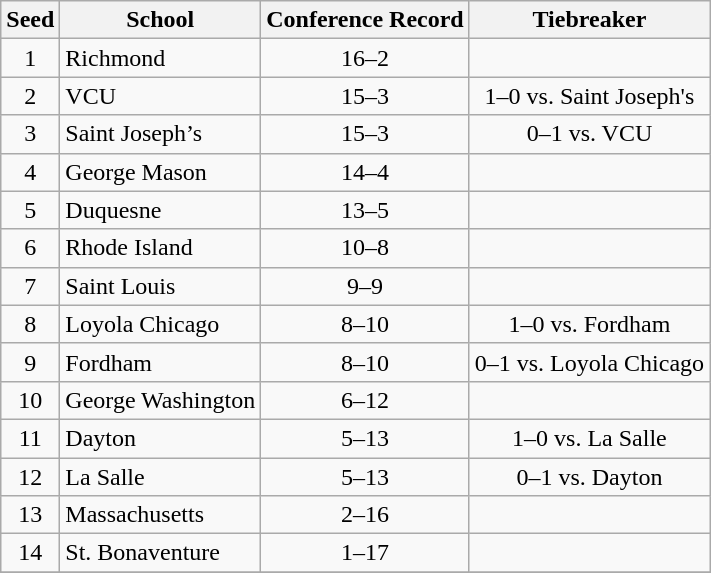<table class="wikitable" style="text-align:center">
<tr>
<th>Seed</th>
<th>School</th>
<th>Conference Record</th>
<th>Tiebreaker</th>
</tr>
<tr>
<td>1</td>
<td align="left">Richmond</td>
<td>16–2</td>
<td></td>
</tr>
<tr>
<td>2</td>
<td align="left">VCU</td>
<td>15–3</td>
<td>1–0 vs. Saint Joseph's</td>
</tr>
<tr>
<td>3</td>
<td align="left">Saint Joseph’s</td>
<td>15–3</td>
<td>0–1 vs. VCU</td>
</tr>
<tr>
<td>4</td>
<td align="left">George Mason</td>
<td>14–4</td>
<td></td>
</tr>
<tr>
<td>5</td>
<td align="left">Duquesne</td>
<td>13–5</td>
<td></td>
</tr>
<tr>
<td>6</td>
<td align="left">Rhode Island</td>
<td>10–8</td>
<td></td>
</tr>
<tr>
<td>7</td>
<td align="left">Saint Louis</td>
<td>9–9</td>
<td></td>
</tr>
<tr>
<td>8</td>
<td align="left">Loyola Chicago</td>
<td>8–10</td>
<td>1–0 vs. Fordham</td>
</tr>
<tr>
<td>9</td>
<td align="left">Fordham</td>
<td>8–10</td>
<td>0–1 vs. Loyola Chicago</td>
</tr>
<tr>
<td>10</td>
<td align="left">George Washington</td>
<td>6–12</td>
<td></td>
</tr>
<tr>
<td>11</td>
<td align="left">Dayton</td>
<td>5–13</td>
<td>1–0 vs. La Salle</td>
</tr>
<tr>
<td>12</td>
<td align="left">La Salle</td>
<td>5–13</td>
<td>0–1 vs. Dayton</td>
</tr>
<tr>
<td>13</td>
<td align="left">Massachusetts</td>
<td>2–16</td>
<td></td>
</tr>
<tr>
<td>14</td>
<td align="left">St. Bonaventure</td>
<td>1–17</td>
<td></td>
</tr>
<tr>
</tr>
</table>
